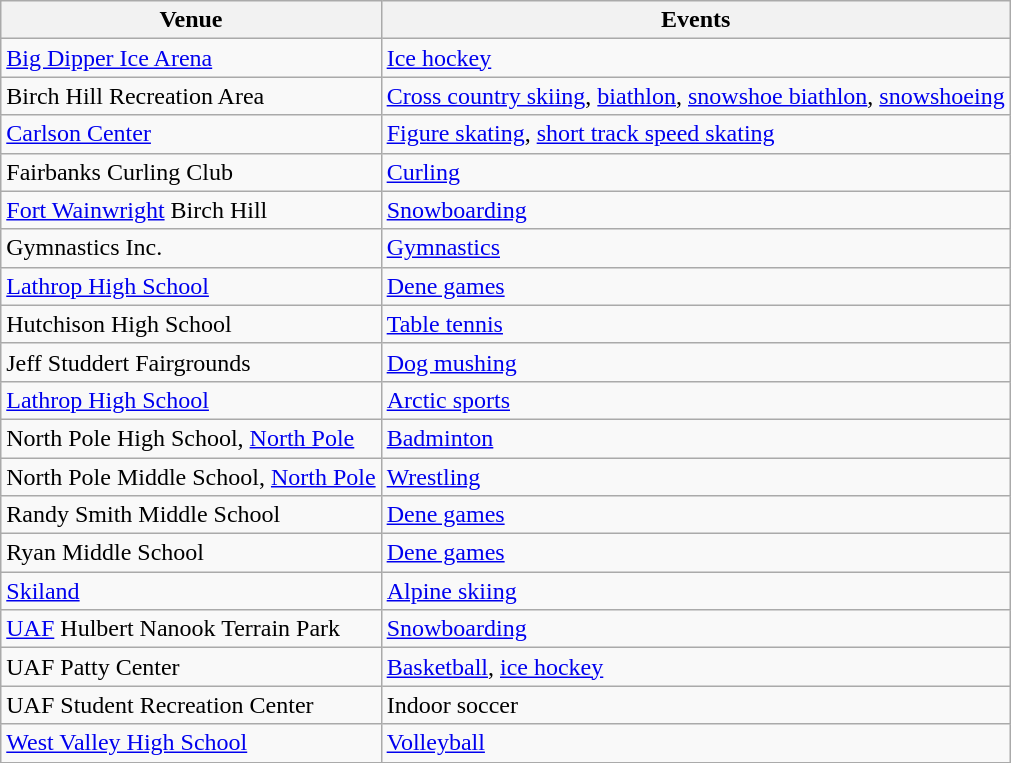<table class="sortable wikitable">
<tr>
<th>Venue</th>
<th>Events</th>
</tr>
<tr>
<td><a href='#'>Big Dipper Ice Arena</a></td>
<td><a href='#'>Ice hockey</a></td>
</tr>
<tr>
<td>Birch Hill Recreation Area</td>
<td><a href='#'>Cross country skiing</a>, <a href='#'>biathlon</a>, <a href='#'>snowshoe biathlon</a>, <a href='#'>snowshoeing</a></td>
</tr>
<tr>
<td><a href='#'>Carlson Center</a></td>
<td><a href='#'>Figure skating</a>, <a href='#'>short track speed skating</a></td>
</tr>
<tr>
<td>Fairbanks Curling Club</td>
<td><a href='#'>Curling</a></td>
</tr>
<tr>
<td><a href='#'>Fort Wainwright</a> Birch Hill</td>
<td><a href='#'>Snowboarding</a></td>
</tr>
<tr>
<td>Gymnastics Inc.</td>
<td><a href='#'>Gymnastics</a></td>
</tr>
<tr>
<td><a href='#'>Lathrop High School</a></td>
<td><a href='#'>Dene games</a></td>
</tr>
<tr>
<td>Hutchison High School</td>
<td><a href='#'>Table tennis</a></td>
</tr>
<tr>
<td>Jeff Studdert Fairgrounds</td>
<td><a href='#'>Dog mushing</a></td>
</tr>
<tr>
<td><a href='#'>Lathrop High School</a></td>
<td><a href='#'>Arctic sports</a></td>
</tr>
<tr>
<td>North Pole High School, <a href='#'>North Pole</a></td>
<td><a href='#'>Badminton</a></td>
</tr>
<tr>
<td>North Pole Middle School, <a href='#'>North Pole</a></td>
<td><a href='#'>Wrestling</a></td>
</tr>
<tr>
<td>Randy Smith Middle School</td>
<td><a href='#'>Dene games</a></td>
</tr>
<tr>
<td>Ryan Middle School</td>
<td><a href='#'>Dene games</a></td>
</tr>
<tr>
<td><a href='#'>Skiland</a></td>
<td><a href='#'>Alpine skiing</a></td>
</tr>
<tr>
<td><a href='#'>UAF</a> Hulbert Nanook Terrain Park</td>
<td><a href='#'>Snowboarding</a></td>
</tr>
<tr>
<td>UAF Patty Center</td>
<td><a href='#'>Basketball</a>, <a href='#'>ice hockey</a></td>
</tr>
<tr>
<td>UAF Student Recreation Center</td>
<td>Indoor soccer</td>
</tr>
<tr>
<td><a href='#'>West Valley High School</a></td>
<td><a href='#'>Volleyball</a></td>
</tr>
<tr>
</tr>
</table>
